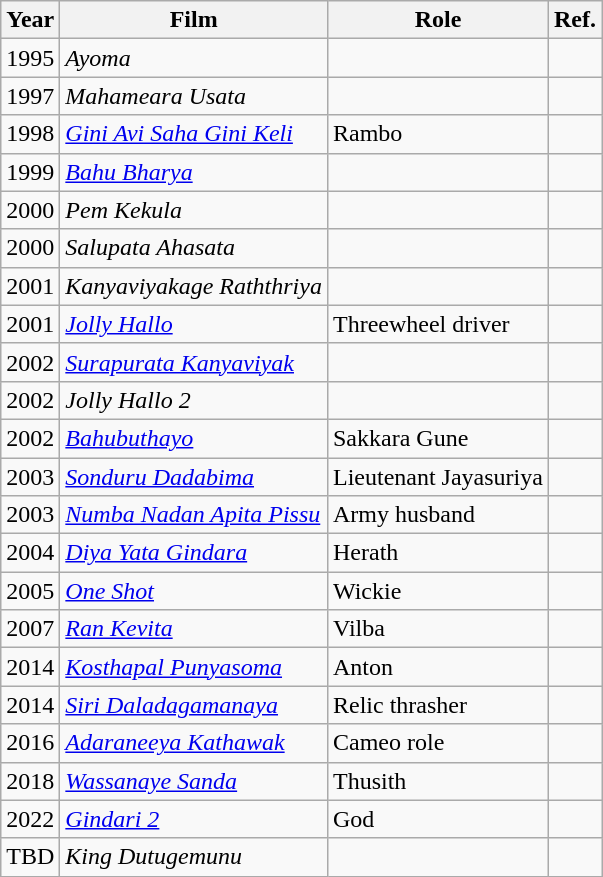<table class="wikitable">
<tr>
<th>Year</th>
<th>Film</th>
<th>Role</th>
<th>Ref.</th>
</tr>
<tr>
<td>1995</td>
<td><em>Ayoma</em></td>
<td></td>
<td></td>
</tr>
<tr>
<td>1997</td>
<td><em>Mahameara Usata</em></td>
<td></td>
<td></td>
</tr>
<tr>
<td>1998</td>
<td><em><a href='#'>Gini Avi Saha Gini Keli</a></em></td>
<td>Rambo</td>
<td></td>
</tr>
<tr>
<td>1999</td>
<td><em><a href='#'>Bahu Bharya</a></em></td>
<td></td>
<td></td>
</tr>
<tr>
<td>2000</td>
<td><em>Pem Kekula</em></td>
<td></td>
<td></td>
</tr>
<tr>
<td>2000</td>
<td><em>Salupata Ahasata</em></td>
<td></td>
<td></td>
</tr>
<tr>
<td>2001</td>
<td><em>Kanyaviyakage Raththriya</em></td>
<td></td>
<td></td>
</tr>
<tr>
<td>2001</td>
<td><em><a href='#'>Jolly Hallo</a></em></td>
<td>Threewheel driver</td>
<td></td>
</tr>
<tr>
<td>2002</td>
<td><em><a href='#'>Surapurata Kanyaviyak</a></em></td>
<td></td>
<td></td>
</tr>
<tr>
<td>2002</td>
<td><em>Jolly Hallo 2</em></td>
<td></td>
<td></td>
</tr>
<tr>
<td>2002</td>
<td><em><a href='#'>Bahubuthayo</a></em></td>
<td>Sakkara Gune</td>
<td></td>
</tr>
<tr>
<td>2003</td>
<td><em><a href='#'>Sonduru Dadabima</a></em></td>
<td>Lieutenant Jayasuriya</td>
<td></td>
</tr>
<tr>
<td>2003</td>
<td><em><a href='#'>Numba Nadan Apita Pissu</a></em></td>
<td>Army husband</td>
<td></td>
</tr>
<tr>
<td>2004</td>
<td><em><a href='#'>Diya Yata Gindara</a></em></td>
<td>Herath</td>
<td></td>
</tr>
<tr>
<td>2005</td>
<td><em><a href='#'>One Shot</a></em></td>
<td>Wickie</td>
<td></td>
</tr>
<tr>
<td>2007</td>
<td><em><a href='#'>Ran Kevita</a></em></td>
<td>Vilba</td>
<td></td>
</tr>
<tr>
<td>2014</td>
<td><em><a href='#'>Kosthapal Punyasoma</a></em></td>
<td>Anton</td>
<td></td>
</tr>
<tr>
<td>2014</td>
<td><em><a href='#'>Siri Daladagamanaya</a></em></td>
<td>Relic thrasher</td>
<td></td>
</tr>
<tr>
<td>2016</td>
<td><em><a href='#'>Adaraneeya Kathawak</a></em></td>
<td>Cameo role</td>
<td></td>
</tr>
<tr>
<td>2018</td>
<td><em><a href='#'>Wassanaye Sanda</a></em></td>
<td>Thusith</td>
<td></td>
</tr>
<tr>
<td>2022</td>
<td><em><a href='#'>Gindari 2</a></em></td>
<td>God</td>
<td></td>
</tr>
<tr>
<td>TBD</td>
<td><em>King Dutugemunu</em></td>
<td></td>
<td></td>
</tr>
</table>
